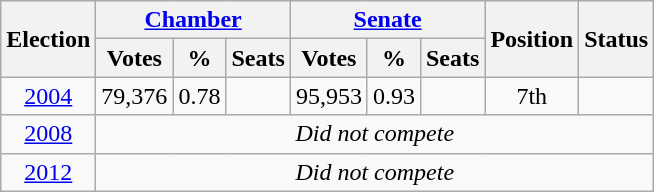<table class=wikitable style=text-align:center>
<tr>
<th rowspan=2>Election</th>
<th colspan=3><a href='#'>Chamber</a></th>
<th colspan=3><a href='#'>Senate</a></th>
<th rowspan=2>Position</th>
<th rowspan=2>Status</th>
</tr>
<tr>
<th>Votes</th>
<th>%</th>
<th>Seats</th>
<th>Votes</th>
<th>%</th>
<th>Seats</th>
</tr>
<tr>
<td><a href='#'>2004</a></td>
<td>79,376</td>
<td>0.78</td>
<td></td>
<td>95,953</td>
<td>0.93</td>
<td></td>
<td>7th</td>
<td></td>
</tr>
<tr>
<td><a href='#'>2008</a></td>
<td colspan=8><em>Did not compete</em></td>
</tr>
<tr>
<td><a href='#'>2012</a></td>
<td colspan=8><em>Did not compete</em></td>
</tr>
</table>
